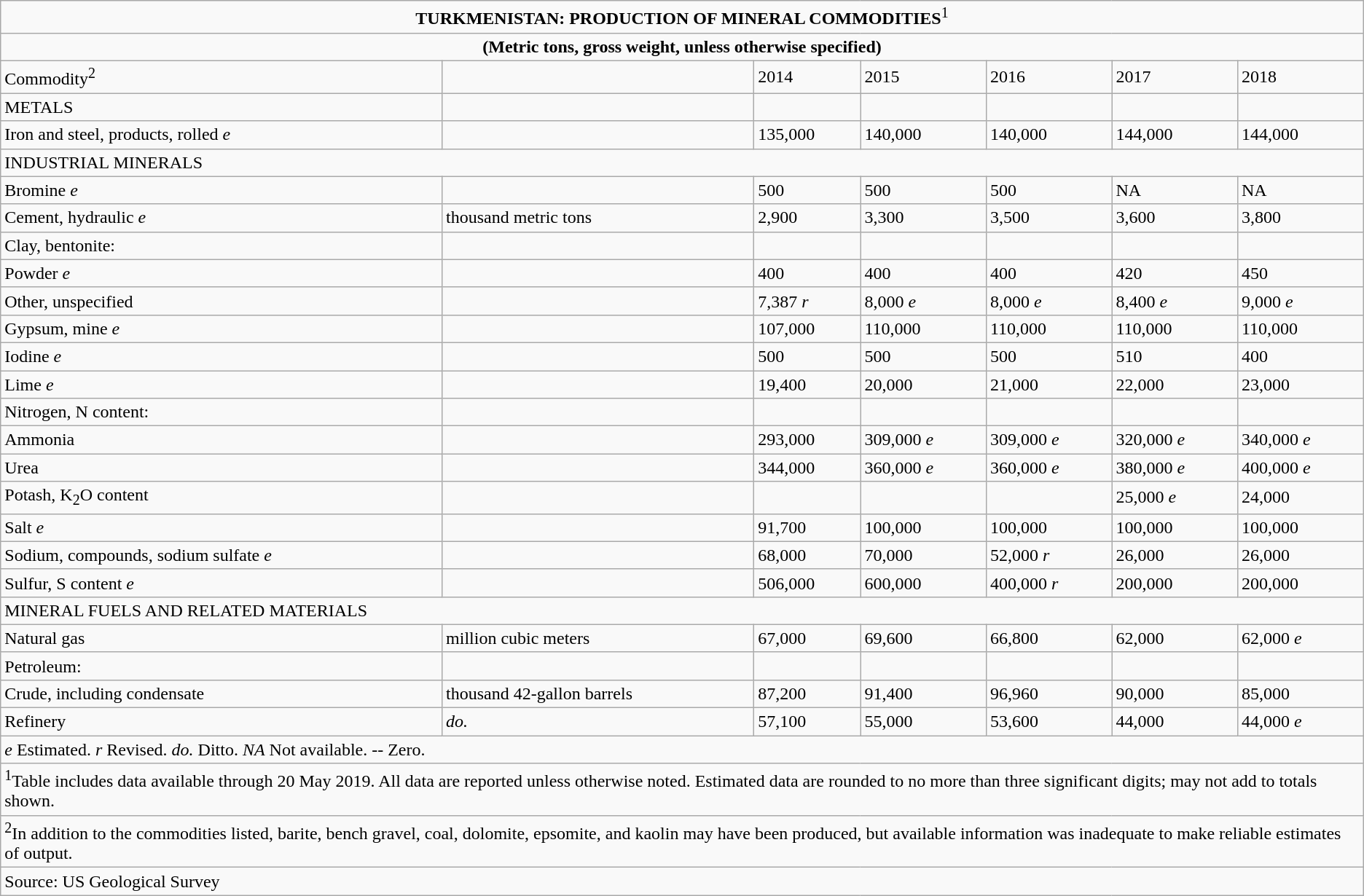<table class="wikitable">
<tr>
<td colspan="7" align="center"><strong>TURKMENISTAN: PRODUCTION OF MINERAL COMMODITIES</strong><sup>1</sup></td>
</tr>
<tr>
<td colspan="7" align="center"><strong>(Metric tons,  gross weight, unless otherwise specified)</strong></td>
</tr>
<tr>
<td>Commodity<sup>2</sup></td>
<td></td>
<td>2014</td>
<td>2015</td>
<td>2016</td>
<td>2017</td>
<td>2018</td>
</tr>
<tr>
<td>METALS</td>
<td></td>
<td></td>
<td></td>
<td></td>
<td></td>
<td></td>
</tr>
<tr>
<td>Iron and steel, products,  rolled <em>e</em></td>
<td></td>
<td>135,000</td>
<td>140,000</td>
<td>140,000</td>
<td>144,000</td>
<td>144,000</td>
</tr>
<tr>
<td colspan="7">INDUSTRIAL MINERALS</td>
</tr>
<tr>
<td>Bromine <em>e</em></td>
<td></td>
<td>500</td>
<td>500</td>
<td>500</td>
<td>NA</td>
<td>NA</td>
</tr>
<tr>
<td>Cement, hydraulic <em>e</em></td>
<td>thousand metric tons</td>
<td>2,900</td>
<td>3,300</td>
<td>3,500</td>
<td>3,600</td>
<td>3,800</td>
</tr>
<tr>
<td>Clay, bentonite:</td>
<td></td>
<td></td>
<td></td>
<td></td>
<td></td>
<td></td>
</tr>
<tr>
<td>Powder <em>e</em></td>
<td></td>
<td>400</td>
<td>400</td>
<td>400</td>
<td>420</td>
<td>450</td>
</tr>
<tr>
<td>Other, unspecified</td>
<td></td>
<td>7,387 <em>r</em></td>
<td>8,000 <em>e</em></td>
<td>8,000 <em>e</em></td>
<td>8,400 <em>e</em></td>
<td>9,000 <em>e</em></td>
</tr>
<tr>
<td>Gypsum, mine <em>e</em></td>
<td></td>
<td>107,000</td>
<td>110,000</td>
<td>110,000</td>
<td>110,000</td>
<td>110,000</td>
</tr>
<tr>
<td>Iodine <em>e</em></td>
<td></td>
<td>500</td>
<td>500</td>
<td>500</td>
<td>510</td>
<td>400</td>
</tr>
<tr>
<td>Lime <em>e</em></td>
<td></td>
<td>19,400</td>
<td>20,000</td>
<td>21,000</td>
<td>22,000</td>
<td>23,000</td>
</tr>
<tr>
<td>Nitrogen, N content:</td>
<td></td>
<td></td>
<td></td>
<td></td>
<td></td>
<td></td>
</tr>
<tr>
<td>Ammonia</td>
<td></td>
<td>293,000</td>
<td>309,000 <em>e</em></td>
<td>309,000 <em>e</em></td>
<td>320,000 <em>e</em></td>
<td>340,000 <em>e</em></td>
</tr>
<tr>
<td>Urea</td>
<td></td>
<td>344,000</td>
<td>360,000 <em>e</em></td>
<td>360,000 <em>e</em></td>
<td>380,000 <em>e</em></td>
<td>400,000 <em>e</em></td>
</tr>
<tr>
<td>Potash, K<sub>2</sub>O content</td>
<td></td>
<td></td>
<td></td>
<td></td>
<td>25,000 <em>e</em></td>
<td>24,000</td>
</tr>
<tr>
<td>Salt <em>e</em></td>
<td></td>
<td>91,700</td>
<td>100,000</td>
<td>100,000</td>
<td>100,000</td>
<td>100,000</td>
</tr>
<tr>
<td>Sodium, compounds, sodium sulfate <em>e</em></td>
<td></td>
<td>68,000</td>
<td>70,000</td>
<td>52,000 <em>r</em></td>
<td>26,000</td>
<td>26,000</td>
</tr>
<tr>
<td>Sulfur, S content <em>e</em></td>
<td></td>
<td>506,000</td>
<td>600,000</td>
<td>400,000 <em>r</em></td>
<td>200,000</td>
<td>200,000</td>
</tr>
<tr>
<td colspan="7">MINERAL FUELS AND RELATED MATERIALS</td>
</tr>
<tr>
<td>Natural gas</td>
<td>million cubic meters</td>
<td>67,000</td>
<td>69,600</td>
<td>66,800</td>
<td>62,000</td>
<td>62,000 <em>e</em></td>
</tr>
<tr>
<td>Petroleum:</td>
<td></td>
<td></td>
<td></td>
<td></td>
<td></td>
<td></td>
</tr>
<tr>
<td>Crude, including condensate</td>
<td>thousand 42-gallon barrels</td>
<td>87,200</td>
<td>91,400</td>
<td>96,960</td>
<td>90,000</td>
<td>85,000</td>
</tr>
<tr>
<td>Refinery</td>
<td><em>do.</em></td>
<td>57,100</td>
<td>55,000</td>
<td>53,600</td>
<td>44,000</td>
<td>44,000 <em>e</em></td>
</tr>
<tr>
<td colspan="7"><em>e</em> Estimated.   <em>r</em> Revised.  <em>do.</em> Ditto.  <em>NA</em> Not available.   -- Zero.</td>
</tr>
<tr>
<td colspan="7"><sup>1</sup>Table includes data available through 20 May 2019. All data are reported unless otherwise noted. Estimated data are rounded to no more than three significant digits; may not add to totals shown.</td>
</tr>
<tr>
<td colspan="7"><sup>2</sup>In addition to the commodities listed, barite, bench gravel, coal, dolomite, epsomite, and kaolin may have been produced, but available information was inadequate to make reliable estimates of output.</td>
</tr>
<tr>
<td colspan="7">Source: US Geological Survey</td>
</tr>
</table>
